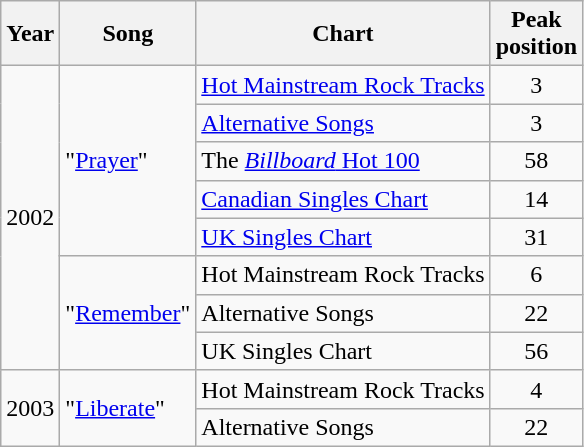<table class="wikitable">
<tr>
<th>Year</th>
<th>Song</th>
<th>Chart</th>
<th>Peak<br>position</th>
</tr>
<tr>
<td rowspan="8">2002</td>
<td rowspan="5">"<a href='#'>Prayer</a>"</td>
<td><a href='#'>Hot Mainstream Rock Tracks</a></td>
<td align="center">3</td>
</tr>
<tr>
<td><a href='#'>Alternative Songs</a></td>
<td align="center">3</td>
</tr>
<tr>
<td>The <a href='#'><em>Billboard</em> Hot 100</a></td>
<td align="center">58</td>
</tr>
<tr>
<td><a href='#'>Canadian Singles Chart</a></td>
<td align="center">14</td>
</tr>
<tr>
<td><a href='#'>UK Singles Chart</a></td>
<td align="center">31</td>
</tr>
<tr>
<td rowspan="3">"<a href='#'>Remember</a>"</td>
<td>Hot Mainstream Rock Tracks</td>
<td align="center">6</td>
</tr>
<tr>
<td>Alternative Songs</td>
<td align="center">22</td>
</tr>
<tr>
<td>UK Singles Chart</td>
<td align="center">56</td>
</tr>
<tr>
<td rowspan="2">2003</td>
<td rowspan="2">"<a href='#'>Liberate</a>"</td>
<td>Hot Mainstream Rock Tracks</td>
<td align="center">4</td>
</tr>
<tr>
<td>Alternative Songs</td>
<td align="center">22</td>
</tr>
</table>
